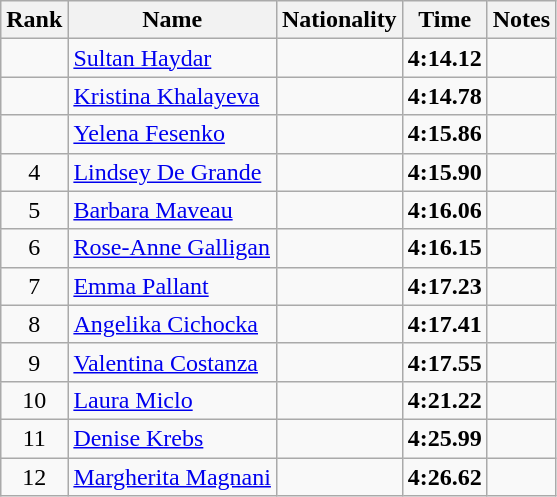<table class="wikitable sortable" style="text-align:center">
<tr>
<th>Rank</th>
<th>Name</th>
<th>Nationality</th>
<th>Time</th>
<th>Notes</th>
</tr>
<tr>
<td></td>
<td align=left><a href='#'>Sultan Haydar</a></td>
<td align=left></td>
<td><strong>4:14.12</strong></td>
<td></td>
</tr>
<tr>
<td></td>
<td align=left><a href='#'>Kristina Khalayeva</a></td>
<td align=left></td>
<td><strong>4:14.78</strong></td>
<td></td>
</tr>
<tr>
<td></td>
<td align=left><a href='#'>Yelena Fesenko</a></td>
<td align=left></td>
<td><strong>4:15.86</strong></td>
<td></td>
</tr>
<tr>
<td>4</td>
<td align=left><a href='#'>Lindsey De Grande</a></td>
<td align=left></td>
<td><strong>4:15.90</strong></td>
<td></td>
</tr>
<tr>
<td>5</td>
<td align=left><a href='#'>Barbara Maveau</a></td>
<td align=left></td>
<td><strong>4:16.06</strong></td>
<td></td>
</tr>
<tr>
<td>6</td>
<td align=left><a href='#'>Rose-Anne Galligan</a></td>
<td align=left></td>
<td><strong>4:16.15</strong></td>
<td></td>
</tr>
<tr>
<td>7</td>
<td align=left><a href='#'>Emma Pallant</a></td>
<td align=left></td>
<td><strong>4:17.23</strong></td>
<td></td>
</tr>
<tr>
<td>8</td>
<td align=left><a href='#'>Angelika Cichocka</a></td>
<td align=left></td>
<td><strong>4:17.41</strong></td>
<td></td>
</tr>
<tr>
<td>9</td>
<td align=left><a href='#'>Valentina Costanza</a></td>
<td align=left></td>
<td><strong>4:17.55</strong></td>
<td></td>
</tr>
<tr>
<td>10</td>
<td align=left><a href='#'>Laura Miclo</a></td>
<td align=left></td>
<td><strong>4:21.22</strong></td>
<td></td>
</tr>
<tr>
<td>11</td>
<td align=left><a href='#'>Denise Krebs</a></td>
<td align=left></td>
<td><strong>4:25.99</strong></td>
<td></td>
</tr>
<tr>
<td>12</td>
<td align=left><a href='#'>Margherita Magnani</a></td>
<td align=left></td>
<td><strong>4:26.62</strong></td>
<td></td>
</tr>
</table>
